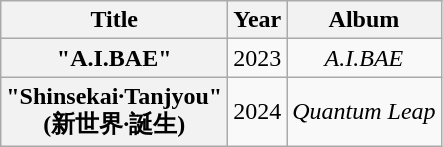<table class="wikitable plainrowheaders" style="text-align:center">
<tr>
<th scope="col">Title</th>
<th scope="col">Year</th>
<th scope="col">Album</th>
</tr>
<tr>
<th scope="row">"A.I.BAE"</th>
<td>2023</td>
<td><em>A.I.BAE</em></td>
</tr>
<tr>
<th scope="row">"Shinsekai·Tanjyou"<br>(新世界·誕生)</th>
<td>2024</td>
<td><em>Quantum Leap</em><br></td>
</tr>
</table>
